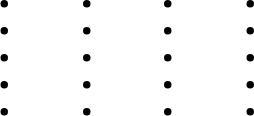<table>
<tr>
<td valign="top" width=20%><br><ul><li></li><li></li><li></li><li></li><li></li></ul></td>
<td valign="top" width=20%><br><ul><li></li><li></li><li></li><li></li><li></li></ul></td>
<td valign="top" width=20%><br><ul><li></li><li></li><li></li><li></li><li></li></ul></td>
<td valign="top" width=20%><br><ul><li></li><li></li><li></li><li></li><li></li></ul></td>
</tr>
</table>
